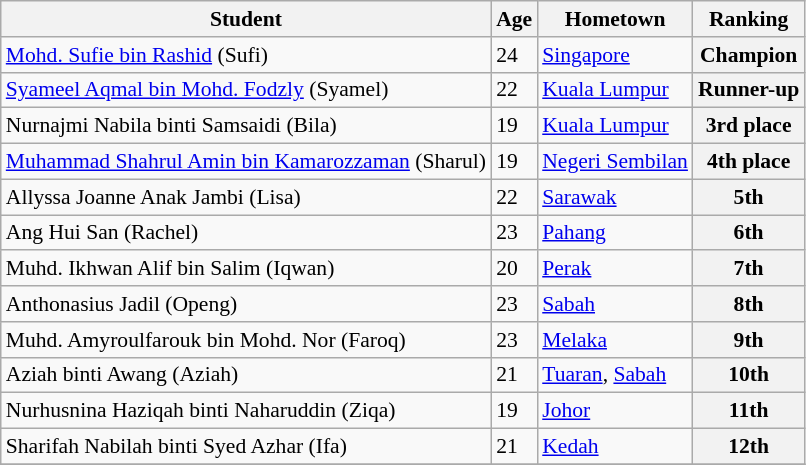<table class="wikitable" style="font-size:90%;">
<tr>
<th>Student</th>
<th>Age</th>
<th>Hometown</th>
<th>Ranking</th>
</tr>
<tr>
<td><a href='#'>Mohd. Sufie bin Rashid</a> (Sufi)</td>
<td>24</td>
<td><a href='#'>Singapore</a></td>
<th>Champion</th>
</tr>
<tr>
<td><a href='#'>Syameel Aqmal bin Mohd. Fodzly</a> (Syamel)</td>
<td>22</td>
<td><a href='#'>Kuala Lumpur</a></td>
<th>Runner-up</th>
</tr>
<tr>
<td>Nurnajmi Nabila binti Samsaidi (Bila)</td>
<td>19</td>
<td><a href='#'>Kuala Lumpur</a></td>
<th>3rd place</th>
</tr>
<tr>
<td><a href='#'>Muhammad Shahrul Amin bin Kamarozzaman</a> (Sharul)</td>
<td>19</td>
<td><a href='#'>Negeri Sembilan</a></td>
<th>4th place</th>
</tr>
<tr>
<td>Allyssa Joanne Anak Jambi (Lisa)</td>
<td>22</td>
<td><a href='#'>Sarawak</a></td>
<th>5th</th>
</tr>
<tr>
<td>Ang Hui San (Rachel)</td>
<td>23</td>
<td><a href='#'>Pahang</a></td>
<th>6th</th>
</tr>
<tr>
<td>Muhd. Ikhwan Alif bin Salim (Iqwan)</td>
<td>20</td>
<td><a href='#'>Perak</a></td>
<th>7th</th>
</tr>
<tr>
<td>Anthonasius Jadil (Openg)</td>
<td>23</td>
<td><a href='#'>Sabah</a></td>
<th>8th</th>
</tr>
<tr>
<td>Muhd. Amyroulfarouk bin Mohd. Nor (Faroq)</td>
<td>23</td>
<td><a href='#'>Melaka</a></td>
<th>9th</th>
</tr>
<tr>
<td>Aziah binti Awang (Aziah)</td>
<td>21</td>
<td><a href='#'>Tuaran</a>, <a href='#'>Sabah</a></td>
<th>10th</th>
</tr>
<tr>
<td>Nurhusnina Haziqah binti Naharuddin  (Ziqa)</td>
<td>19</td>
<td><a href='#'>Johor</a></td>
<th>11th</th>
</tr>
<tr>
<td>Sharifah Nabilah binti Syed Azhar (Ifa)</td>
<td>21</td>
<td><a href='#'>Kedah</a></td>
<th>12th</th>
</tr>
<tr>
</tr>
</table>
